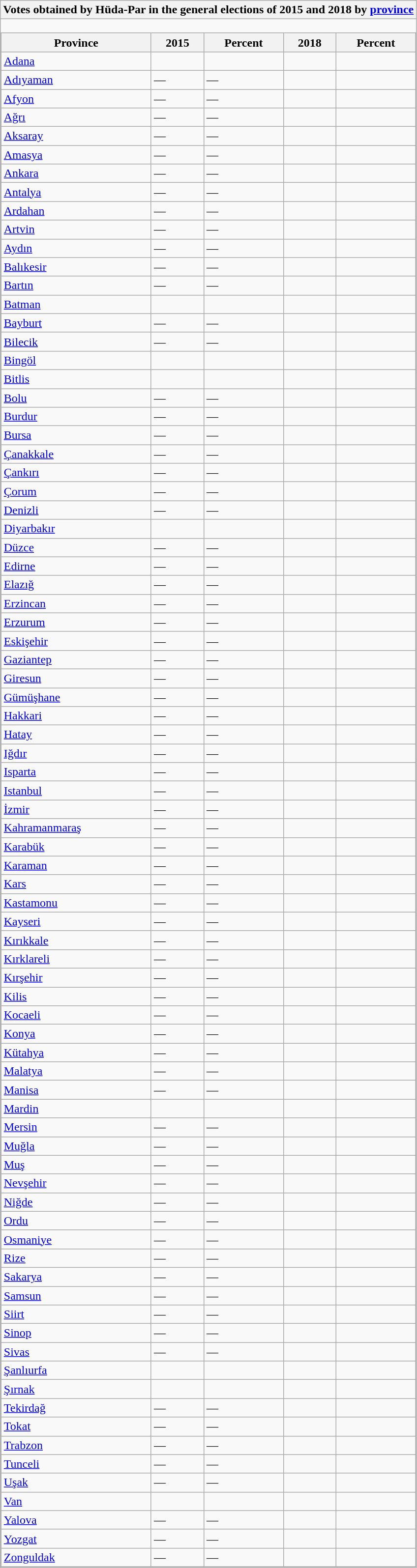<table class="wikitable sortable  style="border:none; width:30%">
<tr>
<th scope="col">Votes obtained by Hüda-Par in the general elections of 2015 and 2018 by <a href='#'>province</a></th>
</tr>
<tr>
<td style="padding:0;border:none"><br><table class="wikitable sortable" style="margin:0; width:100%">
<tr>
<th>Province</th>
<th>2015</th>
<th>Percent</th>
<th>2018</th>
<th>Percent</th>
</tr>
<tr>
<td><a href='#'>Adana</a></td>
<td></td>
<td></td>
<td></td>
<td></td>
</tr>
<tr>
<td><a href='#'>Adıyaman</a></td>
<td>—</td>
<td>—</td>
<td></td>
<td></td>
</tr>
<tr>
<td><a href='#'>Afyon</a></td>
<td>—</td>
<td>—</td>
<td></td>
<td></td>
</tr>
<tr>
<td><a href='#'>Ağrı</a></td>
<td>—</td>
<td>—</td>
<td></td>
<td></td>
</tr>
<tr>
<td><a href='#'>Aksaray</a></td>
<td>—</td>
<td>—</td>
<td></td>
<td></td>
</tr>
<tr>
<td><a href='#'>Amasya</a></td>
<td>—</td>
<td>—</td>
<td></td>
<td></td>
</tr>
<tr>
<td><a href='#'>Ankara</a></td>
<td>—</td>
<td>—</td>
<td></td>
<td></td>
</tr>
<tr>
<td><a href='#'>Antalya</a></td>
<td>—</td>
<td>—</td>
<td></td>
<td></td>
</tr>
<tr>
<td><a href='#'>Ardahan</a></td>
<td>—</td>
<td>—</td>
<td></td>
<td></td>
</tr>
<tr>
<td><a href='#'>Artvin</a></td>
<td>—</td>
<td>—</td>
<td></td>
<td></td>
</tr>
<tr>
<td><a href='#'>Aydın</a></td>
<td>—</td>
<td>—</td>
<td></td>
<td></td>
</tr>
<tr>
<td><a href='#'>Balıkesir</a></td>
<td>—</td>
<td>—</td>
<td></td>
<td></td>
</tr>
<tr>
<td><a href='#'>Bartın</a></td>
<td>—</td>
<td>—</td>
<td></td>
<td></td>
</tr>
<tr>
<td><a href='#'>Batman</a></td>
<td></td>
<td></td>
<td></td>
<td></td>
</tr>
<tr>
<td><a href='#'>Bayburt</a></td>
<td>—</td>
<td>—</td>
<td></td>
<td></td>
</tr>
<tr>
<td><a href='#'>Bilecik</a></td>
<td>—</td>
<td>—</td>
<td></td>
<td></td>
</tr>
<tr>
<td><a href='#'>Bingöl</a></td>
<td></td>
<td></td>
<td></td>
<td></td>
</tr>
<tr>
<td><a href='#'>Bitlis</a></td>
<td></td>
<td></td>
<td></td>
<td></td>
</tr>
<tr>
<td><a href='#'>Bolu</a></td>
<td>—</td>
<td>—</td>
<td></td>
<td></td>
</tr>
<tr>
<td><a href='#'>Burdur</a></td>
<td>—</td>
<td>—</td>
<td></td>
<td></td>
</tr>
<tr>
<td><a href='#'>Bursa</a></td>
<td>—</td>
<td>—</td>
<td></td>
<td></td>
</tr>
<tr>
<td><a href='#'>Çanakkale</a></td>
<td>—</td>
<td>—</td>
<td></td>
<td></td>
</tr>
<tr>
<td><a href='#'>Çankırı</a></td>
<td>—</td>
<td>—</td>
<td></td>
<td></td>
</tr>
<tr>
<td><a href='#'>Çorum</a></td>
<td>—</td>
<td>—</td>
<td></td>
<td></td>
</tr>
<tr>
<td><a href='#'>Denizli</a></td>
<td>—</td>
<td>—</td>
<td></td>
<td></td>
</tr>
<tr>
<td><a href='#'>Diyarbakır</a></td>
<td></td>
<td></td>
<td></td>
<td></td>
</tr>
<tr>
<td><a href='#'>Düzce</a></td>
<td>—</td>
<td>—</td>
<td></td>
<td></td>
</tr>
<tr>
<td><a href='#'>Edirne</a></td>
<td>—</td>
<td>—</td>
<td></td>
<td></td>
</tr>
<tr>
<td><a href='#'>Elazığ</a></td>
<td>—</td>
<td>—</td>
<td></td>
<td></td>
</tr>
<tr>
<td><a href='#'>Erzincan</a></td>
<td>—</td>
<td>—</td>
<td></td>
<td></td>
</tr>
<tr>
<td><a href='#'>Erzurum</a></td>
<td>—</td>
<td>—</td>
<td></td>
<td></td>
</tr>
<tr>
<td><a href='#'>Eskişehir</a></td>
<td>—</td>
<td>—</td>
<td></td>
<td></td>
</tr>
<tr>
<td><a href='#'>Gaziantep</a></td>
<td>—</td>
<td>—</td>
<td></td>
<td></td>
</tr>
<tr>
<td><a href='#'>Giresun</a></td>
<td>—</td>
<td>—</td>
<td></td>
<td></td>
</tr>
<tr>
<td><a href='#'>Gümüşhane</a></td>
<td>—</td>
<td>—</td>
<td></td>
<td></td>
</tr>
<tr>
<td><a href='#'>Hakkari</a></td>
<td>—</td>
<td>—</td>
<td></td>
<td></td>
</tr>
<tr>
<td><a href='#'>Hatay</a></td>
<td>—</td>
<td>—</td>
<td></td>
<td></td>
</tr>
<tr>
<td><a href='#'>Iğdır</a></td>
<td>—</td>
<td>—</td>
<td></td>
<td></td>
</tr>
<tr>
<td><a href='#'>Isparta</a></td>
<td>—</td>
<td>—</td>
<td></td>
<td></td>
</tr>
<tr>
<td><a href='#'>Istanbul</a></td>
<td>—</td>
<td>—</td>
<td></td>
<td></td>
</tr>
<tr>
<td><a href='#'>İzmir</a></td>
<td>—</td>
<td>—</td>
<td></td>
<td></td>
</tr>
<tr>
<td><a href='#'>Kahramanmaraş</a></td>
<td>—</td>
<td>—</td>
<td></td>
<td></td>
</tr>
<tr>
<td><a href='#'>Karabük</a></td>
<td>—</td>
<td>—</td>
<td></td>
<td></td>
</tr>
<tr>
<td><a href='#'>Karaman</a></td>
<td>—</td>
<td>—</td>
<td></td>
<td></td>
</tr>
<tr>
<td><a href='#'>Kars</a></td>
<td>—</td>
<td>—</td>
<td></td>
<td></td>
</tr>
<tr>
<td><a href='#'>Kastamonu</a></td>
<td>—</td>
<td>—</td>
<td></td>
<td></td>
</tr>
<tr>
<td><a href='#'>Kayseri</a></td>
<td>—</td>
<td>—</td>
<td></td>
<td></td>
</tr>
<tr>
<td><a href='#'>Kırıkkale</a></td>
<td>—</td>
<td>—</td>
<td></td>
<td></td>
</tr>
<tr>
<td><a href='#'>Kırklareli</a></td>
<td>—</td>
<td>—</td>
<td></td>
<td></td>
</tr>
<tr>
<td><a href='#'>Kırşehir</a></td>
<td>—</td>
<td>—</td>
<td></td>
<td></td>
</tr>
<tr>
<td><a href='#'>Kilis</a></td>
<td>—</td>
<td>—</td>
<td></td>
<td></td>
</tr>
<tr>
<td><a href='#'>Kocaeli</a></td>
<td>—</td>
<td>—</td>
<td></td>
<td></td>
</tr>
<tr>
<td><a href='#'>Konya</a></td>
<td>—</td>
<td>—</td>
<td></td>
<td></td>
</tr>
<tr>
<td><a href='#'>Kütahya</a></td>
<td>—</td>
<td>—</td>
<td></td>
<td></td>
</tr>
<tr>
<td><a href='#'>Malatya</a></td>
<td>—</td>
<td>—</td>
<td></td>
<td></td>
</tr>
<tr>
<td><a href='#'>Manisa</a></td>
<td>—</td>
<td>—</td>
<td></td>
<td></td>
</tr>
<tr>
<td><a href='#'>Mardin</a></td>
<td></td>
<td></td>
<td></td>
<td></td>
</tr>
<tr>
<td><a href='#'>Mersin</a></td>
<td>—</td>
<td>—</td>
<td></td>
<td></td>
</tr>
<tr>
<td><a href='#'>Muğla</a></td>
<td>—</td>
<td>—</td>
<td></td>
<td></td>
</tr>
<tr>
<td><a href='#'>Muş</a></td>
<td>—</td>
<td>—</td>
<td></td>
<td></td>
</tr>
<tr>
<td><a href='#'>Nevşehir</a></td>
<td>—</td>
<td>—</td>
<td></td>
<td></td>
</tr>
<tr>
<td><a href='#'>Niğde</a></td>
<td>—</td>
<td>—</td>
<td></td>
<td></td>
</tr>
<tr>
<td><a href='#'>Ordu</a></td>
<td>—</td>
<td>—</td>
<td></td>
<td></td>
</tr>
<tr>
<td><a href='#'>Osmaniye</a></td>
<td>—</td>
<td>—</td>
<td></td>
<td></td>
</tr>
<tr>
<td><a href='#'>Rize</a></td>
<td>—</td>
<td>—</td>
<td></td>
<td></td>
</tr>
<tr>
<td><a href='#'>Sakarya</a></td>
<td>—</td>
<td>—</td>
<td></td>
<td></td>
</tr>
<tr>
<td><a href='#'>Samsun</a></td>
<td>—</td>
<td>—</td>
<td></td>
<td></td>
</tr>
<tr>
<td><a href='#'>Siirt</a></td>
<td>—</td>
<td>—</td>
<td></td>
<td></td>
</tr>
<tr>
<td><a href='#'>Sinop</a></td>
<td>—</td>
<td>—</td>
<td></td>
<td></td>
</tr>
<tr>
<td><a href='#'>Sivas</a></td>
<td>—</td>
<td>—</td>
<td></td>
<td></td>
</tr>
<tr>
<td><a href='#'>Şanlıurfa</a></td>
<td></td>
<td></td>
<td></td>
<td></td>
</tr>
<tr>
<td><a href='#'>Şırnak</a></td>
<td></td>
<td></td>
<td></td>
<td></td>
</tr>
<tr>
<td><a href='#'>Tekirdağ</a></td>
<td>—</td>
<td>—</td>
<td></td>
<td></td>
</tr>
<tr>
<td><a href='#'>Tokat</a></td>
<td>—</td>
<td>—</td>
<td></td>
<td></td>
</tr>
<tr>
<td><a href='#'>Trabzon</a></td>
<td>—</td>
<td>—</td>
<td></td>
<td></td>
</tr>
<tr>
<td><a href='#'>Tunceli</a></td>
<td>—</td>
<td>—</td>
<td></td>
<td></td>
</tr>
<tr>
<td><a href='#'>Uşak</a></td>
<td>—</td>
<td>—</td>
<td></td>
<td></td>
</tr>
<tr>
<td><a href='#'>Van</a></td>
<td></td>
<td></td>
<td></td>
<td></td>
</tr>
<tr>
<td><a href='#'>Yalova</a></td>
<td>—</td>
<td>—</td>
<td></td>
<td></td>
</tr>
<tr>
<td><a href='#'>Yozgat</a></td>
<td>—</td>
<td>—</td>
<td></td>
<td></td>
</tr>
<tr>
<td><a href='#'>Zonguldak</a></td>
<td>—</td>
<td>—</td>
<td></td>
<td></td>
</tr>
</table>
</td>
</tr>
</table>
